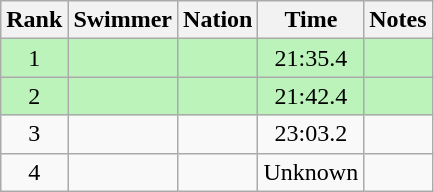<table class="wikitable sortable" style="text-align:center">
<tr>
<th>Rank</th>
<th>Swimmer</th>
<th>Nation</th>
<th>Time</th>
<th>Notes</th>
</tr>
<tr style="background:#bbf3bb;">
<td>1</td>
<td align=left></td>
<td align=left></td>
<td>21:35.4</td>
<td></td>
</tr>
<tr style="background:#bbf3bb;">
<td>2</td>
<td align=left></td>
<td align=left></td>
<td>21:42.4</td>
<td></td>
</tr>
<tr>
<td>3</td>
<td align=left></td>
<td align=left></td>
<td>23:03.2</td>
<td></td>
</tr>
<tr>
<td>4</td>
<td align=left></td>
<td align=left></td>
<td>Unknown</td>
<td></td>
</tr>
</table>
